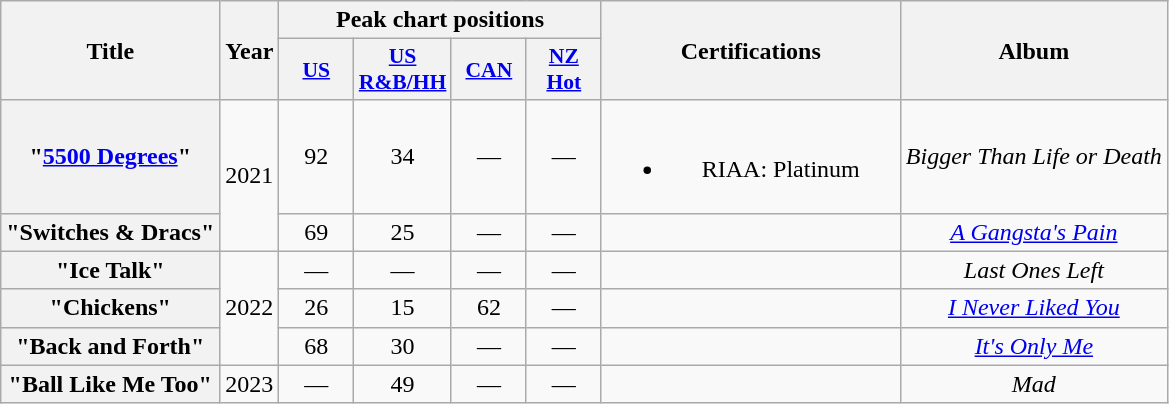<table class="wikitable plainrowheaders" style="text-align:center;">
<tr>
<th scope="col" rowspan="2">Title</th>
<th scope="col" rowspan="2">Year</th>
<th scope="col" colspan="4">Peak chart positions</th>
<th scope="col" rowspan="2" style="width:12em;">Certifications</th>
<th scope="col" rowspan="2">Album</th>
</tr>
<tr>
<th scope="col" style="width:3em;font-size:90%;"><a href='#'>US</a><br></th>
<th scope="col" style="width:3em;font-size:90%;"><a href='#'>US<br>R&B/HH</a><br></th>
<th scope="col" style="width:3em;font-size:90%;"><a href='#'>CAN</a><br></th>
<th scope="col" style="width:3em;font-size:90%;"><a href='#'>NZ<br>Hot</a><br></th>
</tr>
<tr>
<th scope="row">"<a href='#'>5500 Degrees</a>"<br></th>
<td rowspan="2">2021</td>
<td>92</td>
<td>34</td>
<td>—</td>
<td>—</td>
<td><br><ul><li>RIAA: Platinum</li></ul></td>
<td><em>Bigger Than Life or Death</em></td>
</tr>
<tr>
<th scope="row">"Switches & Dracs"<br></th>
<td>69</td>
<td>25</td>
<td>—</td>
<td>—</td>
<td></td>
<td><em><a href='#'>A Gangsta's Pain</a></em></td>
</tr>
<tr>
<th scope="row">"Ice Talk"<br></th>
<td rowspan="3">2022</td>
<td>—</td>
<td>—</td>
<td>—</td>
<td>—</td>
<td></td>
<td><em>Last Ones Left</em></td>
</tr>
<tr>
<th scope="row">"Chickens"<br></th>
<td>26</td>
<td>15</td>
<td>62</td>
<td>—</td>
<td></td>
<td><em><a href='#'>I Never Liked You</a></em></td>
</tr>
<tr>
<th scope="row">"Back and Forth"<br></th>
<td>68</td>
<td>30</td>
<td>—</td>
<td>—</td>
<td></td>
<td><em><a href='#'>It's Only Me</a></em></td>
</tr>
<tr>
<th scope="row">"Ball Like Me Too"</th>
<td>2023</td>
<td>—</td>
<td>49</td>
<td>—</td>
<td>—</td>
<td></td>
<td><em>Mad</em></td>
</tr>
</table>
